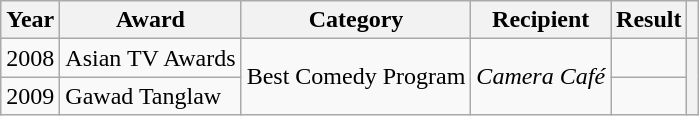<table class="wikitable">
<tr>
<th>Year</th>
<th>Award</th>
<th>Category</th>
<th>Recipient</th>
<th>Result</th>
<th></th>
</tr>
<tr>
<td>2008</td>
<td>Asian TV Awards</td>
<td rowspan=2>Best Comedy Program</td>
<td rowspan=2><em>Camera Café</em></td>
<td></td>
<th rowspan=2></th>
</tr>
<tr>
<td>2009</td>
<td>Gawad Tanglaw</td>
<td></td>
</tr>
</table>
